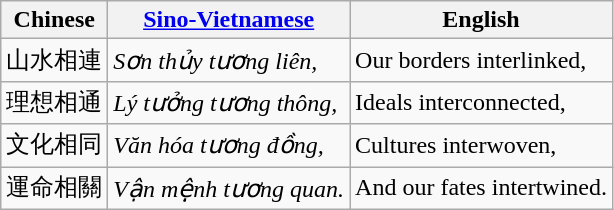<table class="wikitable">
<tr>
<th>Chinese</th>
<th><a href='#'>Sino-Vietnamese</a></th>
<th>English</th>
</tr>
<tr>
<td>山水相連</td>
<td><em>Sơn thủy tương liên,</em></td>
<td>Our borders interlinked,</td>
</tr>
<tr>
<td>理想相通</td>
<td><em>Lý tưởng tương thông,</em></td>
<td>Ideals interconnected,</td>
</tr>
<tr>
<td>文化相同</td>
<td><em>Văn hóa tương đồng,</em></td>
<td>Cultures interwoven,</td>
</tr>
<tr>
<td>運命相關</td>
<td><em>Vận mệnh tương quan.</em></td>
<td>And our fates intertwined.</td>
</tr>
</table>
